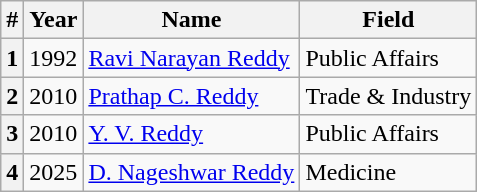<table class="wikitable sortable">
<tr>
<th>#</th>
<th>Year</th>
<th>Name</th>
<th colspan="2">Field</th>
</tr>
<tr>
<th>1</th>
<td>1992</td>
<td><a href='#'>Ravi Narayan Reddy</a></td>
<td>Public Affairs</td>
</tr>
<tr>
<th>2</th>
<td>2010</td>
<td><a href='#'>Prathap C. Reddy</a></td>
<td>Trade & Industry</td>
</tr>
<tr>
<th>3</th>
<td>2010</td>
<td><a href='#'>Y. V. Reddy</a></td>
<td>Public Affairs</td>
</tr>
<tr>
<th>4</th>
<td>2025</td>
<td><a href='#'>D. Nageshwar Reddy</a></td>
<td>Medicine</td>
</tr>
</table>
